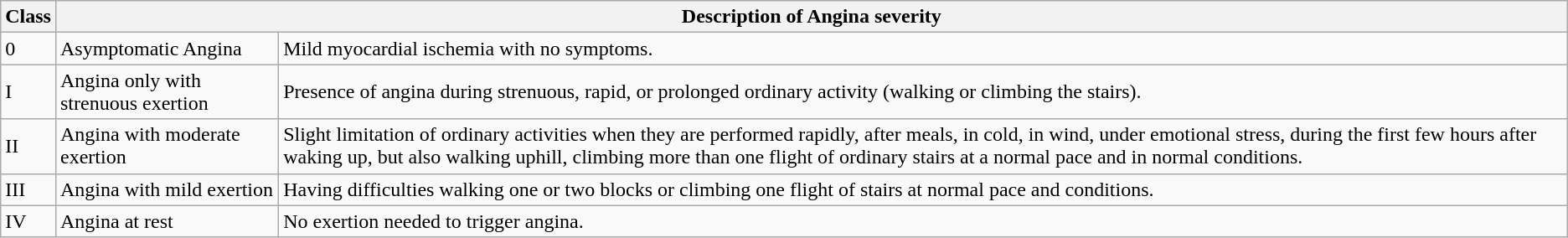<table class="wikitable">
<tr>
<th>Class</th>
<th colspan="2">Description of Angina severity</th>
</tr>
<tr>
<td>0</td>
<td>Asymptomatic Angina </td>
<td>Mild myocardial ischemia with no symptoms.</td>
</tr>
<tr>
<td>I</td>
<td>Angina only with strenuous exertion</td>
<td>Presence of angina during strenuous, rapid, or prolonged ordinary activity (walking or climbing the stairs).</td>
</tr>
<tr>
<td>II</td>
<td>Angina with moderate exertion</td>
<td>Slight limitation of ordinary activities when they are performed rapidly, after meals, in cold, in wind, under emotional stress, during the first few hours after waking up, but also walking uphill, climbing more than one flight of ordinary stairs at a normal pace and in normal conditions.</td>
</tr>
<tr>
<td>III</td>
<td>Angina with mild exertion</td>
<td>Having difficulties walking one or two blocks or climbing one flight of stairs at normal pace and conditions.</td>
</tr>
<tr>
<td>IV</td>
<td>Angina at rest</td>
<td>No exertion needed to trigger angina.</td>
</tr>
</table>
